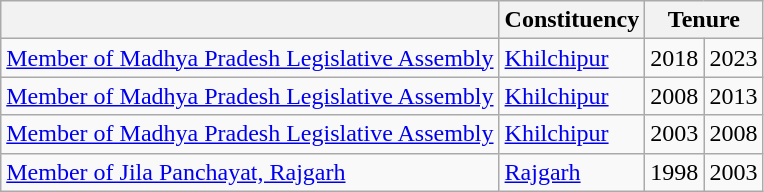<table class="wikitable">
<tr>
<th></th>
<th>Constituency</th>
<th colspan="2">Tenure</th>
</tr>
<tr>
<td><a href='#'>Member of Madhya Pradesh Legislative Assembly</a></td>
<td><a href='#'>Khilchipur</a></td>
<td>2018</td>
<td>2023</td>
</tr>
<tr>
<td><a href='#'>Member of Madhya Pradesh Legislative Assembly</a></td>
<td><a href='#'>Khilchipur</a></td>
<td>2008</td>
<td>2013</td>
</tr>
<tr>
<td><a href='#'>Member of Madhya Pradesh Legislative Assembly</a></td>
<td><a href='#'>Khilchipur</a></td>
<td>2003</td>
<td>2008</td>
</tr>
<tr>
<td><a href='#'>Member of Jila Panchayat, Rajgarh</a></td>
<td><a href='#'>Rajgarh</a></td>
<td>1998</td>
<td>2003</td>
</tr>
</table>
